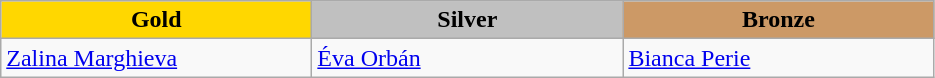<table class="wikitable" style="text-align:left">
<tr align="center">
<td width=200 bgcolor=gold><strong>Gold</strong></td>
<td width=200 bgcolor=silver><strong>Silver</strong></td>
<td width=200 bgcolor=CC9966><strong>Bronze</strong></td>
</tr>
<tr>
<td><a href='#'>Zalina Marghieva</a><br><em></em></td>
<td><a href='#'>Éva Orbán</a><br><em></em></td>
<td><a href='#'>Bianca Perie</a><br><em></em></td>
</tr>
</table>
